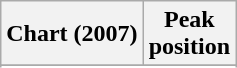<table class="wikitable sortable">
<tr>
<th>Chart (2007)</th>
<th>Peak<br>position</th>
</tr>
<tr>
</tr>
<tr>
</tr>
<tr>
</tr>
<tr>
</tr>
<tr>
</tr>
</table>
